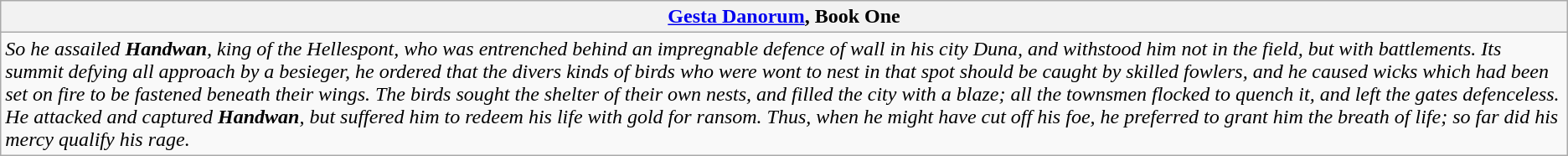<table class="wikitable">
<tr>
<th><a href='#'>Gesta Danorum</a>, <strong>Book One</strong></th>
</tr>
<tr>
<td><em>So he assailed <strong>Handwan</strong>, king of the Hellespont, who was entrenched behind an impregnable defence of wall in his city Duna, and withstood him not in the field, but with battlements. Its summit defying all approach by a besieger, he ordered that the divers kinds of birds who were wont to nest in that spot should be caught by skilled fowlers, and he caused wicks which had been set on fire to be fastened beneath their wings. The birds sought the shelter of their own nests, and filled the city with a blaze; all the townsmen flocked to quench it, and left the gates defenceless. He attacked and captured <strong>Handwan</strong>, but suffered him to redeem his life with gold for ransom. Thus, when he might have cut off his foe, he preferred to grant him the breath of life; so far did his mercy qualify his rage. </em></td>
</tr>
</table>
